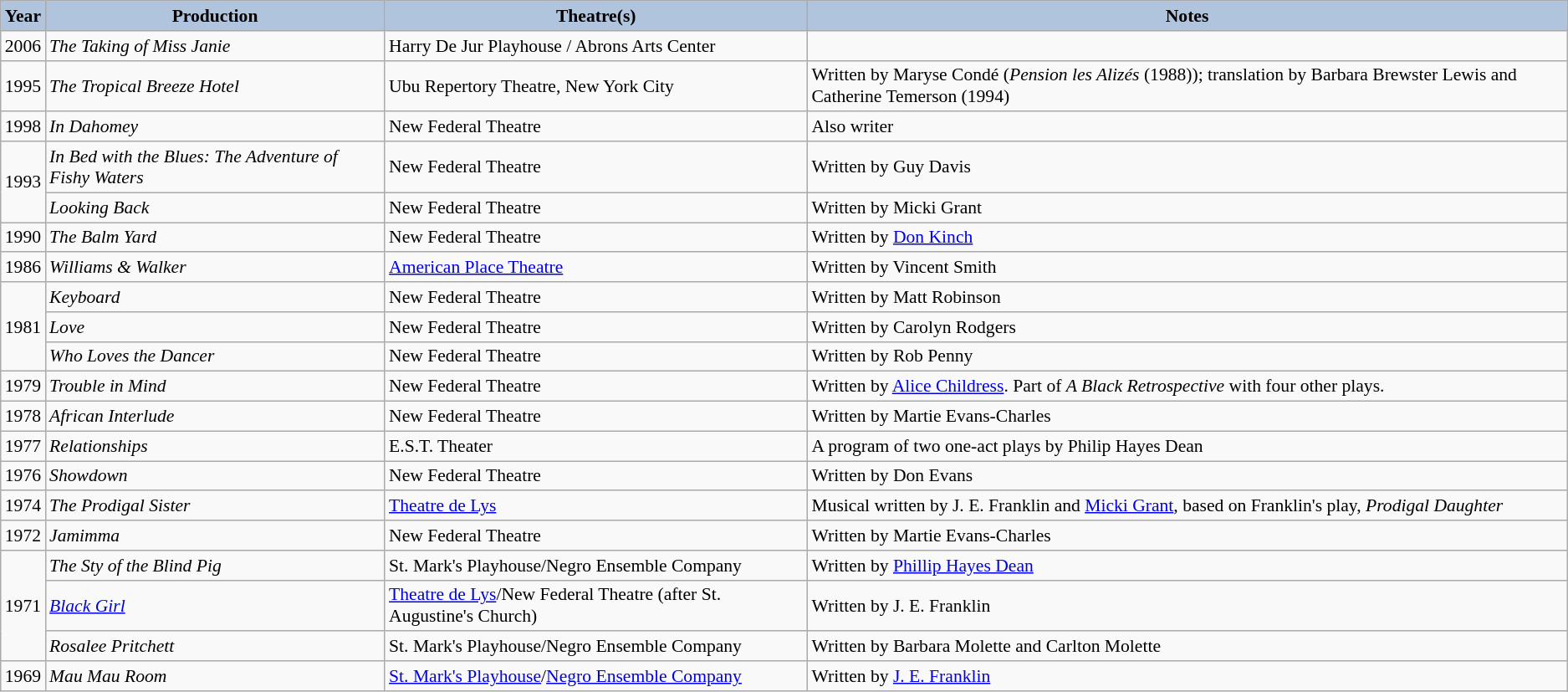<table class="wikitable" style="font-size:90%;">
<tr>
<th style="background:#B0C4DE;">Year</th>
<th style="background:#B0C4DE;">Production</th>
<th style="background:#B0C4DE;">Theatre(s)</th>
<th style="background:#B0C4DE;">Notes</th>
</tr>
<tr>
<td>2006</td>
<td><em>The Taking of Miss Janie</em></td>
<td>Harry De Jur Playhouse / Abrons Arts Center</td>
<td></td>
</tr>
<tr>
<td>1995</td>
<td><em>The Tropical Breeze Hotel</em></td>
<td>Ubu Repertory Theatre, New York City</td>
<td>Written by Maryse Condé (<em>Pension les Alizés</em> (1988)); translation by Barbara Brewster Lewis and Catherine Temerson (1994)</td>
</tr>
<tr>
<td>1998</td>
<td><em>In Dahomey</em></td>
<td>New Federal Theatre</td>
<td>Also writer</td>
</tr>
<tr>
<td rowspan=2>1993</td>
<td><em>In Bed with the Blues: The Adventure of Fishy Waters</em></td>
<td>New Federal Theatre</td>
<td>Written by Guy Davis</td>
</tr>
<tr>
<td><em>Looking Back</em></td>
<td>New Federal Theatre</td>
<td>Written by Micki Grant</td>
</tr>
<tr>
<td>1990</td>
<td><em>The Balm Yard</em></td>
<td>New Federal Theatre</td>
<td>Written by <a href='#'>Don Kinch</a></td>
</tr>
<tr>
<td>1986</td>
<td><em>Williams & Walker</em></td>
<td><a href='#'>American Place Theatre</a></td>
<td>Written by Vincent Smith</td>
</tr>
<tr>
<td rowspan=3>1981</td>
<td><em>Keyboard</em></td>
<td>New Federal Theatre</td>
<td>Written by Matt Robinson</td>
</tr>
<tr>
<td><em>Love</em></td>
<td>New Federal Theatre</td>
<td>Written by Carolyn Rodgers</td>
</tr>
<tr>
<td><em>Who Loves the Dancer</em></td>
<td>New Federal Theatre</td>
<td>Written by Rob Penny</td>
</tr>
<tr>
<td>1979</td>
<td><em>Trouble in Mind</em></td>
<td>New Federal Theatre</td>
<td>Written by <a href='#'>Alice Childress</a>. Part of <em>A Black Retrospective</em> with four other plays.</td>
</tr>
<tr>
<td>1978</td>
<td><em>African Interlude</em></td>
<td>New Federal Theatre</td>
<td>Written by Martie Evans-Charles</td>
</tr>
<tr>
<td>1977</td>
<td><em>Relationships</em></td>
<td>E.S.T. Theater</td>
<td>A program of two one-act plays by Philip Hayes Dean</td>
</tr>
<tr>
<td>1976</td>
<td><em>Showdown</em></td>
<td>New Federal Theatre</td>
<td>Written by Don Evans</td>
</tr>
<tr>
<td>1974</td>
<td><em>The Prodigal Sister</em></td>
<td><a href='#'>Theatre de Lys</a></td>
<td>Musical written by J. E. Franklin and <a href='#'>Micki Grant</a>, based on Franklin's play, <em>Prodigal Daughter</em></td>
</tr>
<tr>
<td>1972</td>
<td><em>Jamimma</em></td>
<td>New Federal Theatre</td>
<td>Written by Martie Evans-Charles</td>
</tr>
<tr>
<td rowspan=3>1971</td>
<td><em>The Sty of the Blind Pig</em></td>
<td>St. Mark's Playhouse/Negro Ensemble Company</td>
<td>Written by <a href='#'>Phillip Hayes Dean</a></td>
</tr>
<tr>
<td><em><a href='#'>Black Girl</a></em></td>
<td><a href='#'>Theatre de Lys</a>/New Federal Theatre (after St. Augustine's Church)</td>
<td>Written by J. E. Franklin</td>
</tr>
<tr>
<td><em>Rosalee Pritchett</em></td>
<td>St. Mark's Playhouse/Negro Ensemble Company</td>
<td>Written by Barbara Molette and Carlton Molette</td>
</tr>
<tr>
<td>1969</td>
<td><em>Mau Mau Room</em></td>
<td><a href='#'>St. Mark's Playhouse</a>/<a href='#'>Negro Ensemble Company</a></td>
<td>Written by <a href='#'>J. E. Franklin</a></td>
</tr>
</table>
